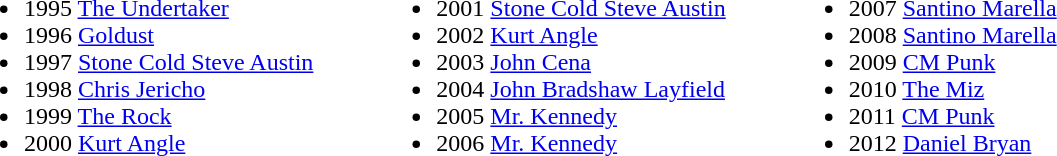<table border="0" cellpadding="2">
<tr valign="top">
<td><br><ul><li>1995 <a href='#'>The Undertaker</a></li><li>1996 <a href='#'>Goldust</a></li><li>1997 <a href='#'>Stone Cold Steve Austin</a></li><li>1998 <a href='#'>Chris Jericho</a></li><li>1999 <a href='#'>The Rock</a></li><li>2000 <a href='#'>Kurt Angle</a></li></ul></td>
<td width="30"></td>
<td valign="top"><br><ul><li>2001 <a href='#'>Stone Cold Steve Austin</a></li><li>2002 <a href='#'>Kurt Angle</a></li><li>2003 <a href='#'>John Cena</a></li><li>2004 <a href='#'>John Bradshaw Layfield</a></li><li>2005 <a href='#'>Mr. Kennedy</a></li><li>2006 <a href='#'>Mr. Kennedy</a></li></ul></td>
<td width="30"></td>
<td valign="top"><br><ul><li>2007 <a href='#'>Santino Marella</a></li><li>2008 <a href='#'>Santino Marella</a></li><li>2009 <a href='#'>CM Punk</a></li><li>2010 <a href='#'>The Miz</a></li><li>2011 <a href='#'>CM Punk</a></li><li>2012 <a href='#'>Daniel Bryan</a></li></ul></td>
</tr>
</table>
